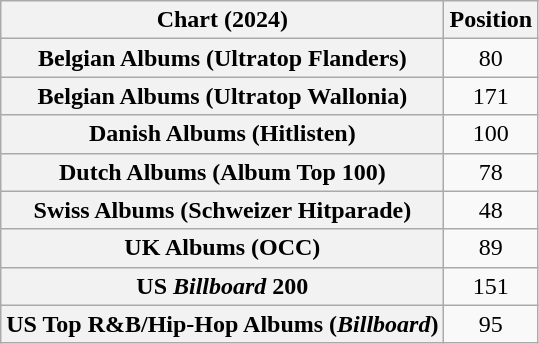<table class="wikitable sortable plainrowheaders" style="text-align:center">
<tr>
<th scope="col">Chart (2024)</th>
<th scope="col">Position</th>
</tr>
<tr>
<th scope="row">Belgian Albums (Ultratop Flanders)</th>
<td>80</td>
</tr>
<tr>
<th scope="row">Belgian Albums (Ultratop Wallonia)</th>
<td>171</td>
</tr>
<tr>
<th scope="row">Danish Albums (Hitlisten)</th>
<td>100</td>
</tr>
<tr>
<th scope="row">Dutch Albums (Album Top 100)</th>
<td>78</td>
</tr>
<tr>
<th scope="row">Swiss Albums (Schweizer Hitparade)</th>
<td>48</td>
</tr>
<tr>
<th scope="row">UK Albums (OCC)</th>
<td>89</td>
</tr>
<tr>
<th scope="row">US <em>Billboard</em> 200</th>
<td>151</td>
</tr>
<tr>
<th scope="row">US Top R&B/Hip-Hop Albums (<em>Billboard</em>)</th>
<td>95</td>
</tr>
</table>
